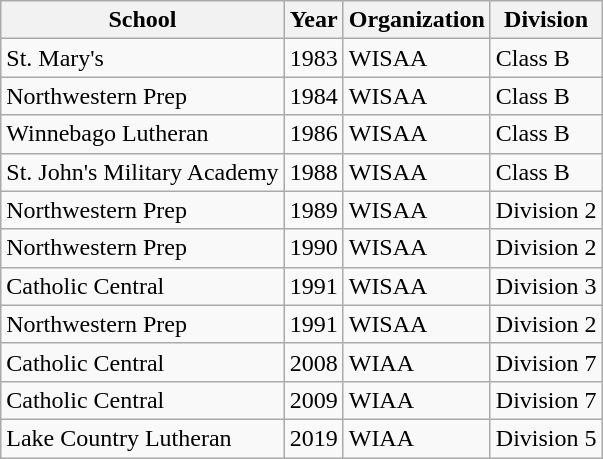<table class="wikitable">
<tr>
<th>School</th>
<th>Year</th>
<th>Organization</th>
<th>Division</th>
</tr>
<tr>
<td>St. Mary's</td>
<td>1983</td>
<td>WISAA</td>
<td>Class B</td>
</tr>
<tr>
<td>Northwestern Prep</td>
<td>1984</td>
<td>WISAA</td>
<td>Class B</td>
</tr>
<tr>
<td>Winnebago Lutheran</td>
<td>1986</td>
<td>WISAA</td>
<td>Class B</td>
</tr>
<tr>
<td>St. John's Military Academy</td>
<td>1988</td>
<td>WISAA</td>
<td>Class B</td>
</tr>
<tr>
<td>Northwestern Prep</td>
<td>1989</td>
<td>WISAA</td>
<td>Division 2</td>
</tr>
<tr>
<td>Northwestern Prep</td>
<td>1990</td>
<td>WISAA</td>
<td>Division 2</td>
</tr>
<tr>
<td>Catholic Central</td>
<td>1991</td>
<td>WISAA</td>
<td>Division 3</td>
</tr>
<tr>
<td>Northwestern Prep</td>
<td>1991</td>
<td>WISAA</td>
<td>Division 2</td>
</tr>
<tr>
<td>Catholic Central</td>
<td>2008</td>
<td>WIAA</td>
<td>Division 7</td>
</tr>
<tr>
<td>Catholic Central</td>
<td>2009</td>
<td>WIAA</td>
<td>Division 7</td>
</tr>
<tr>
<td>Lake Country Lutheran</td>
<td>2019</td>
<td>WIAA</td>
<td>Division 5</td>
</tr>
</table>
